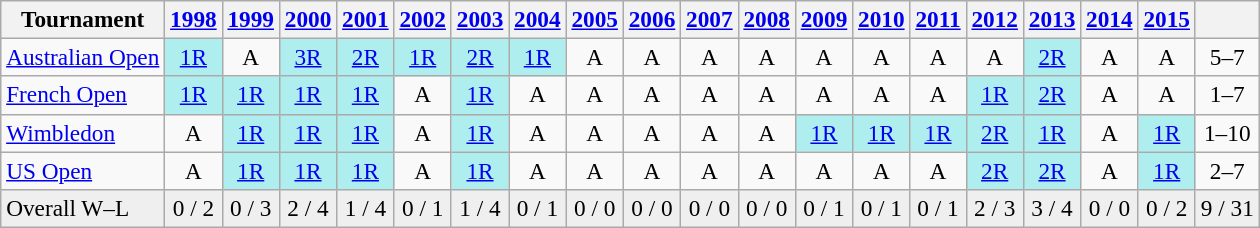<table class=wikitable style=text-align:center;font-size:97%>
<tr>
<th>Tournament</th>
<th><a href='#'>1998</a></th>
<th><a href='#'>1999</a></th>
<th><a href='#'>2000</a></th>
<th><a href='#'>2001</a></th>
<th><a href='#'>2002</a></th>
<th><a href='#'>2003</a></th>
<th><a href='#'>2004</a></th>
<th><a href='#'>2005</a></th>
<th><a href='#'>2006</a></th>
<th><a href='#'>2007</a></th>
<th><a href='#'>2008</a></th>
<th><a href='#'>2009</a></th>
<th><a href='#'>2010</a></th>
<th><a href='#'>2011</a></th>
<th><a href='#'>2012</a></th>
<th><a href='#'>2013</a></th>
<th><a href='#'>2014</a></th>
<th><a href='#'>2015</a></th>
<th></th>
</tr>
<tr>
<td align=left><a href='#'>Australian Open</a></td>
<td bgcolor=afeeee><a href='#'>1R</a></td>
<td>A</td>
<td bgcolor=afeeee><a href='#'>3R</a></td>
<td bgcolor=afeeee><a href='#'>2R</a></td>
<td bgcolor=afeeee><a href='#'>1R</a></td>
<td bgcolor=afeeee><a href='#'>2R</a></td>
<td bgcolor=afeeee><a href='#'>1R</a></td>
<td>A</td>
<td>A</td>
<td>A</td>
<td>A</td>
<td>A</td>
<td>A</td>
<td>A</td>
<td>A</td>
<td bgcolor=afeeee><a href='#'>2R</a></td>
<td>A</td>
<td>A</td>
<td>5–7</td>
</tr>
<tr>
<td align=left><a href='#'>French Open</a></td>
<td bgcolor=afeeee><a href='#'>1R</a></td>
<td bgcolor=afeeee><a href='#'>1R</a></td>
<td bgcolor=afeeee><a href='#'>1R</a></td>
<td bgcolor=afeeee><a href='#'>1R</a></td>
<td>A</td>
<td bgcolor=afeeee><a href='#'>1R</a></td>
<td>A</td>
<td>A</td>
<td>A</td>
<td>A</td>
<td>A</td>
<td>A</td>
<td>A</td>
<td>A</td>
<td bgcolor=afeeee><a href='#'>1R</a></td>
<td bgcolor=afeeee><a href='#'>2R</a></td>
<td>A</td>
<td>A</td>
<td>1–7</td>
</tr>
<tr>
<td align=left><a href='#'>Wimbledon</a></td>
<td>A</td>
<td bgcolor=afeeee><a href='#'>1R</a></td>
<td bgcolor=afeeee><a href='#'>1R</a></td>
<td bgcolor=afeeee><a href='#'>1R</a></td>
<td>A</td>
<td bgcolor=afeeee><a href='#'>1R</a></td>
<td>A</td>
<td>A</td>
<td>A</td>
<td>A</td>
<td>A</td>
<td bgcolor=afeeee><a href='#'>1R</a></td>
<td bgcolor=afeeee><a href='#'>1R</a></td>
<td bgcolor=afeeee><a href='#'>1R</a></td>
<td bgcolor=afeeee><a href='#'>2R</a></td>
<td bgcolor=afeeee><a href='#'>1R</a></td>
<td>A</td>
<td bgcolor=afeeee><a href='#'>1R</a></td>
<td>1–10</td>
</tr>
<tr>
<td align=left><a href='#'>US Open</a></td>
<td>A</td>
<td bgcolor=afeeee><a href='#'>1R</a></td>
<td bgcolor=afeeee><a href='#'>1R</a></td>
<td bgcolor=afeeee><a href='#'>1R</a></td>
<td>A</td>
<td bgcolor=afeeee><a href='#'>1R</a></td>
<td>A</td>
<td>A</td>
<td>A</td>
<td>A</td>
<td>A</td>
<td>A</td>
<td>A</td>
<td>A</td>
<td bgcolor=afeeee><a href='#'>2R</a></td>
<td bgcolor=afeeee><a href='#'>2R</a></td>
<td>A</td>
<td bgcolor=afeeee><a href='#'>1R</a></td>
<td>2–7</td>
</tr>
<tr style="background:#efefef;">
<td align=left>Overall W–L</td>
<td>0 / 2</td>
<td>0 / 3</td>
<td>2 / 4</td>
<td>1 / 4</td>
<td>0 / 1</td>
<td>1 / 4</td>
<td>0 / 1</td>
<td>0 / 0</td>
<td>0 / 0</td>
<td>0 / 0</td>
<td>0 / 0</td>
<td>0 / 1</td>
<td>0 / 1</td>
<td>0 / 1</td>
<td>2 / 3</td>
<td>3 / 4</td>
<td>0 / 0</td>
<td>0 / 2</td>
<td>9 / 31</td>
</tr>
</table>
